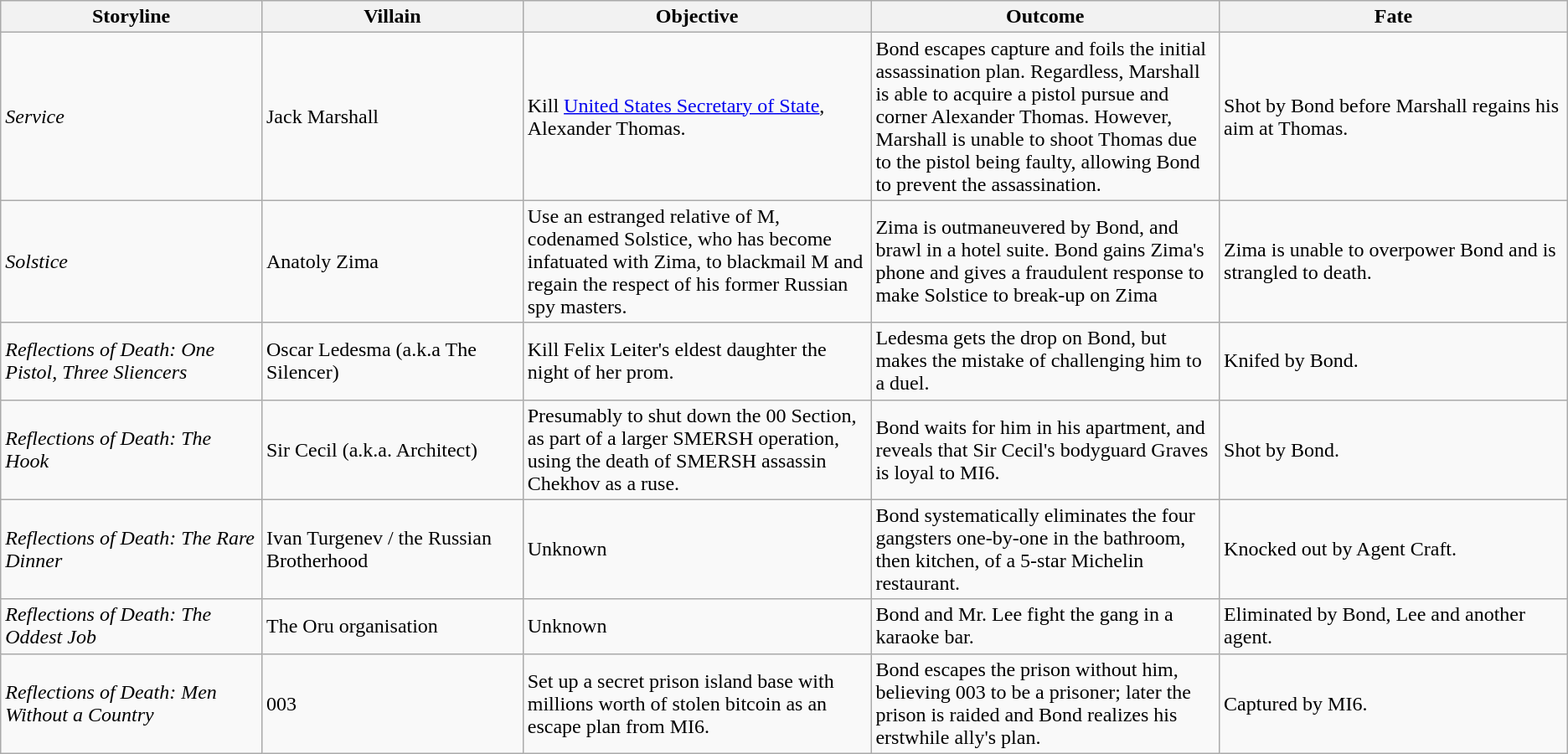<table class="wikitable">
<tr>
<th style="width: 16.5%">Storyline</th>
<th style="width: 16.5%">Villain</th>
<th style="width: 22%">Objective</th>
<th style="width: 22%">Outcome</th>
<th style="width: 22%">Fate</th>
</tr>
<tr>
<td><em>Service</em></td>
<td>Jack Marshall</td>
<td>Kill <a href='#'>United States Secretary of State</a>, Alexander Thomas.</td>
<td>Bond escapes capture and foils the initial assassination plan. Regardless, Marshall is able to acquire a pistol pursue and corner Alexander Thomas. However, Marshall is unable to shoot Thomas due to the pistol being faulty, allowing Bond to prevent the assassination.</td>
<td>Shot by Bond before Marshall regains his aim at Thomas.</td>
</tr>
<tr>
<td><em>Solstice</em></td>
<td>Anatoly Zima</td>
<td>Use an estranged relative of M, codenamed Solstice, who has become infatuated with Zima, to blackmail M and regain the respect of his former Russian spy masters.</td>
<td>Zima is outmaneuvered by Bond, and brawl in a hotel suite. Bond gains Zima's phone and gives a fraudulent response to make Solstice to break-up on Zima</td>
<td>Zima is unable to overpower Bond and is strangled to death.</td>
</tr>
<tr>
<td><em>Reflections of Death: One Pistol, Three Sliencers</em></td>
<td>Oscar Ledesma (a.k.a The Silencer)</td>
<td>Kill Felix Leiter's eldest daughter the night of her prom.</td>
<td>Ledesma gets the drop on Bond, but makes the mistake of challenging him to a duel.</td>
<td>Knifed by Bond.</td>
</tr>
<tr>
<td><em>Reflections of Death: The Hook</em></td>
<td>Sir Cecil (a.k.a. Architect)</td>
<td>Presumably to shut down the 00 Section, as part of a larger SMERSH operation, using the death of SMERSH assassin Chekhov as a ruse.</td>
<td>Bond waits for him in his apartment, and reveals that Sir Cecil's bodyguard Graves is loyal to MI6.</td>
<td>Shot by Bond.</td>
</tr>
<tr>
<td><em>Reflections of Death: The Rare Dinner</em></td>
<td>Ivan Turgenev / the Russian Brotherhood</td>
<td>Unknown</td>
<td>Bond systematically eliminates the four gangsters one-by-one in the bathroom, then kitchen, of a 5-star Michelin restaurant.</td>
<td>Knocked out by Agent Craft.</td>
</tr>
<tr>
<td><em>Reflections of Death: The Oddest Job</em></td>
<td>The Oru organisation</td>
<td>Unknown</td>
<td>Bond and Mr. Lee fight the gang in a karaoke bar.</td>
<td>Eliminated by Bond, Lee and another agent.</td>
</tr>
<tr>
<td><em>Reflections of Death: Men Without a Country</em></td>
<td>003</td>
<td>Set up a secret prison island base with millions worth of stolen bitcoin as an escape plan from MI6.</td>
<td>Bond escapes the prison without him, believing 003 to be a prisoner; later the prison is raided and Bond realizes his erstwhile ally's plan.</td>
<td>Captured by MI6.</td>
</tr>
</table>
